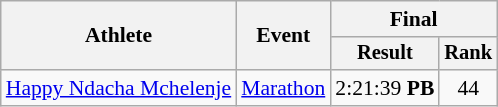<table class="wikitable" style="font-size:90%">
<tr>
<th rowspan="2">Athlete</th>
<th rowspan="2">Event</th>
<th colspan="2">Final</th>
</tr>
<tr style="font-size:95%">
<th>Result</th>
<th>Rank</th>
</tr>
<tr style=text-align:center>
<td style=text-align:left><a href='#'>Happy Ndacha Mchelenje</a></td>
<td style=text-align:left><a href='#'>Marathon</a></td>
<td>2:21:39 <strong>PB</strong></td>
<td>44</td>
</tr>
</table>
